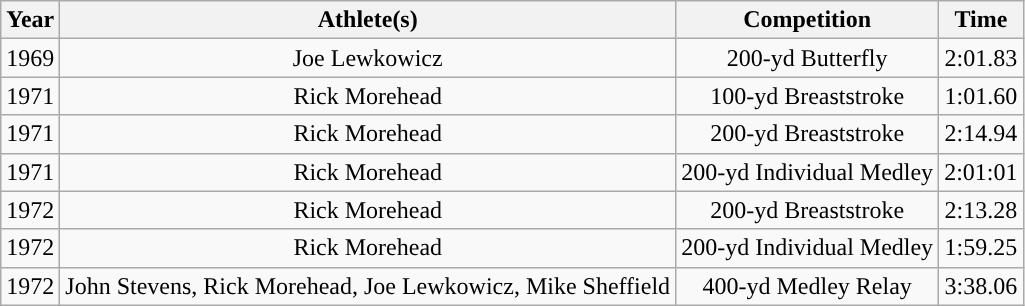<table class="wikitable sortable" style="text-align:center;">
<tr>
<th style="text-align:center;">Year</th>
<th style="text-align:center;">Athlete(s)</th>
<th style="text-align:center;">Competition</th>
<th style="text-align:center;">Time</th>
</tr>
<tr>
<td>1969</td>
<td>Joe Lewkowicz</td>
<td>200-yd Butterfly</td>
<td>2:01.83</td>
</tr>
<tr>
<td>1971</td>
<td>Rick Morehead</td>
<td>100-yd Breaststroke</td>
<td>1:01.60</td>
</tr>
<tr>
<td>1971</td>
<td>Rick Morehead</td>
<td>200-yd Breaststroke</td>
<td>2:14.94</td>
</tr>
<tr>
<td>1971</td>
<td>Rick Morehead</td>
<td>200-yd Individual Medley</td>
<td>2:01:01</td>
</tr>
<tr>
<td>1972</td>
<td>Rick Morehead</td>
<td>200-yd Breaststroke</td>
<td>2:13.28</td>
</tr>
<tr>
<td>1972</td>
<td>Rick Morehead</td>
<td>200-yd Individual Medley</td>
<td>1:59.25</td>
</tr>
<tr>
<td>1972</td>
<td>John Stevens, Rick Morehead, Joe Lewkowicz, Mike Sheffield</td>
<td>400-yd Medley Relay</td>
<td>3:38.06</td>
</tr>
</table>
